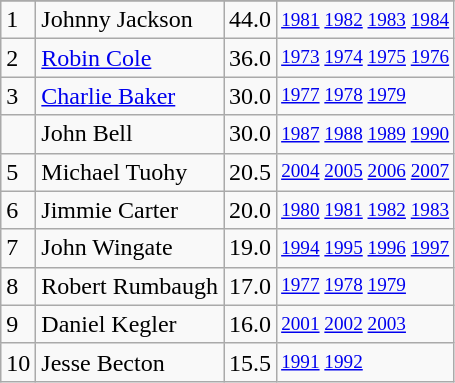<table class="wikitable">
<tr>
</tr>
<tr>
<td>1</td>
<td>Johnny Jackson</td>
<td>44.0</td>
<td style="font-size:80%;"><a href='#'>1981</a> <a href='#'>1982</a> <a href='#'>1983</a> <a href='#'>1984</a></td>
</tr>
<tr>
<td>2</td>
<td><a href='#'>Robin Cole</a></td>
<td>36.0</td>
<td style="font-size:80%;"><a href='#'>1973</a> <a href='#'>1974</a> <a href='#'>1975</a> <a href='#'>1976</a></td>
</tr>
<tr>
<td>3</td>
<td><a href='#'>Charlie Baker</a></td>
<td>30.0</td>
<td style="font-size:80%;"><a href='#'>1977</a> <a href='#'>1978</a> <a href='#'>1979</a></td>
</tr>
<tr>
<td></td>
<td>John Bell</td>
<td>30.0</td>
<td style="font-size:80%;"><a href='#'>1987</a> <a href='#'>1988</a> <a href='#'>1989</a> <a href='#'>1990</a></td>
</tr>
<tr>
<td>5</td>
<td>Michael Tuohy</td>
<td>20.5</td>
<td style="font-size:80%;"><a href='#'>2004</a> <a href='#'>2005</a> <a href='#'>2006</a> <a href='#'>2007</a></td>
</tr>
<tr>
<td>6</td>
<td>Jimmie Carter</td>
<td>20.0</td>
<td style="font-size:80%;"><a href='#'>1980</a> <a href='#'>1981</a> <a href='#'>1982</a> <a href='#'>1983</a></td>
</tr>
<tr>
<td>7</td>
<td>John Wingate</td>
<td>19.0</td>
<td style="font-size:80%;"><a href='#'>1994</a> <a href='#'>1995</a> <a href='#'>1996</a> <a href='#'>1997</a></td>
</tr>
<tr>
<td>8</td>
<td>Robert Rumbaugh</td>
<td>17.0</td>
<td style="font-size:80%;"><a href='#'>1977</a> <a href='#'>1978</a> <a href='#'>1979</a></td>
</tr>
<tr>
<td>9</td>
<td>Daniel Kegler</td>
<td>16.0</td>
<td style="font-size:80%;"><a href='#'>2001</a> <a href='#'>2002</a> <a href='#'>2003</a></td>
</tr>
<tr>
<td>10</td>
<td>Jesse Becton</td>
<td>15.5</td>
<td style="font-size:80%;"><a href='#'>1991</a> <a href='#'>1992</a></td>
</tr>
</table>
